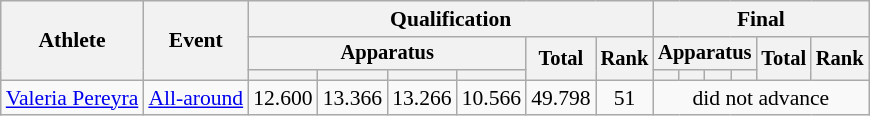<table class="wikitable" style="font-size:90%">
<tr>
<th rowspan=3>Athlete</th>
<th rowspan=3>Event</th>
<th colspan =6>Qualification</th>
<th colspan =6>Final</th>
</tr>
<tr style="font-size:95%">
<th colspan=4>Apparatus</th>
<th rowspan=2>Total</th>
<th rowspan=2>Rank</th>
<th colspan=4>Apparatus</th>
<th rowspan=2>Total</th>
<th rowspan=2>Rank</th>
</tr>
<tr style="font-size:95%">
<th></th>
<th></th>
<th></th>
<th></th>
<th></th>
<th></th>
<th></th>
<th></th>
</tr>
<tr align=center>
<td align=left><a href='#'>Valeria Pereyra</a></td>
<td align=left><a href='#'>All-around</a></td>
<td>12.600</td>
<td>13.366</td>
<td>13.266</td>
<td>10.566</td>
<td>49.798</td>
<td>51</td>
<td colspan=6>did not advance</td>
</tr>
</table>
